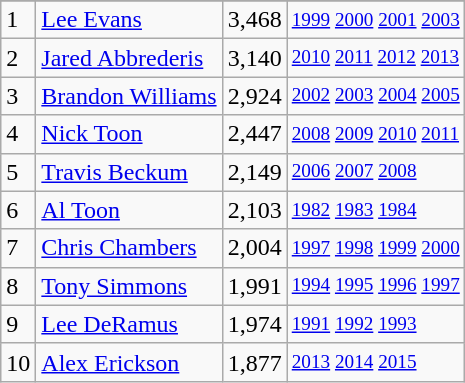<table class="wikitable">
<tr>
</tr>
<tr>
<td>1</td>
<td><a href='#'>Lee Evans</a></td>
<td>3,468</td>
<td style="font-size:80%;"><a href='#'>1999</a> <a href='#'>2000</a> <a href='#'>2001</a> <a href='#'>2003</a></td>
</tr>
<tr>
<td>2</td>
<td><a href='#'>Jared Abbrederis</a></td>
<td>3,140</td>
<td style="font-size:80%;"><a href='#'>2010</a> <a href='#'>2011</a> <a href='#'>2012</a> <a href='#'>2013</a></td>
</tr>
<tr>
<td>3</td>
<td><a href='#'>Brandon Williams</a></td>
<td>2,924</td>
<td style="font-size:80%;"><a href='#'>2002</a> <a href='#'>2003</a> <a href='#'>2004</a> <a href='#'>2005</a></td>
</tr>
<tr>
<td>4</td>
<td><a href='#'>Nick Toon</a></td>
<td>2,447</td>
<td style="font-size:80%;"><a href='#'>2008</a> <a href='#'>2009</a> <a href='#'>2010</a> <a href='#'>2011</a></td>
</tr>
<tr>
<td>5</td>
<td><a href='#'>Travis Beckum</a></td>
<td>2,149</td>
<td style="font-size:80%;"><a href='#'>2006</a> <a href='#'>2007</a> <a href='#'>2008</a></td>
</tr>
<tr>
<td>6</td>
<td><a href='#'>Al Toon</a></td>
<td>2,103</td>
<td style="font-size:80%;"><a href='#'>1982</a> <a href='#'>1983</a> <a href='#'>1984</a></td>
</tr>
<tr>
<td>7</td>
<td><a href='#'>Chris Chambers</a></td>
<td>2,004</td>
<td style="font-size:80%;"><a href='#'>1997</a> <a href='#'>1998</a> <a href='#'>1999</a> <a href='#'>2000</a></td>
</tr>
<tr>
<td>8</td>
<td><a href='#'>Tony Simmons</a></td>
<td>1,991</td>
<td style="font-size:80%;"><a href='#'>1994</a> <a href='#'>1995</a> <a href='#'>1996</a> <a href='#'>1997</a></td>
</tr>
<tr>
<td>9</td>
<td><a href='#'>Lee DeRamus</a></td>
<td>1,974</td>
<td style="font-size:80%;"><a href='#'>1991</a> <a href='#'>1992</a> <a href='#'>1993</a></td>
</tr>
<tr>
<td>10</td>
<td><a href='#'>Alex Erickson</a></td>
<td>1,877</td>
<td style="font-size:80%;"><a href='#'>2013</a> <a href='#'>2014</a> <a href='#'>2015</a></td>
</tr>
</table>
